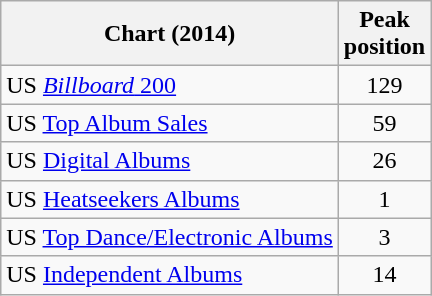<table class="wikitable">
<tr>
<th style="text-align:center;">Chart (2014)</th>
<th style="text-align:center;">Peak<br>position</th>
</tr>
<tr>
<td>US <a href='#'><em> Billboard</em> 200</a></td>
<td style="text-align:center;">129</td>
</tr>
<tr>
<td>US <a href='#'>Top Album Sales</a></td>
<td style="text-align:center;">59</td>
</tr>
<tr>
<td>US <a href='#'>Digital Albums</a></td>
<td style="text-align:center;">26</td>
</tr>
<tr>
<td>US <a href='#'>Heatseekers Albums</a></td>
<td style="text-align:center;">1</td>
</tr>
<tr>
<td>US <a href='#'>Top Dance/Electronic Albums</a></td>
<td style="text-align:center;">3</td>
</tr>
<tr>
<td>US <a href='#'>Independent Albums</a></td>
<td style="text-align:center;">14</td>
</tr>
</table>
